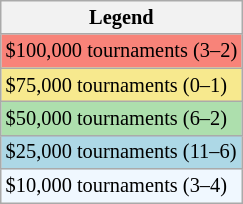<table class=wikitable style=font-size:85%>
<tr>
<th>Legend</th>
</tr>
<tr style=background:#f88379>
<td>$100,000 tournaments (3–2)</td>
</tr>
<tr style=background:#f7e98e>
<td>$75,000 tournaments (0–1)</td>
</tr>
<tr style=background:#addfad>
<td>$50,000 tournaments (6–2)</td>
</tr>
<tr style=background:lightblue>
<td>$25,000 tournaments (11–6)</td>
</tr>
<tr style=background:#f0f8ff>
<td>$10,000 tournaments (3–4)</td>
</tr>
</table>
